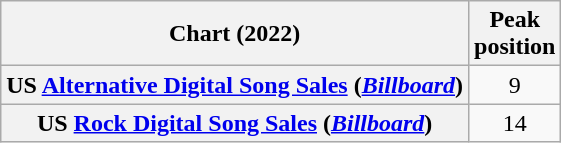<table class="wikitable sortable plainrowheaders" style="text-align:center;">
<tr>
<th>Chart (2022)</th>
<th>Peak<br>position</th>
</tr>
<tr>
<th scope="row">US <a href='#'>Alternative Digital Song Sales</a> (<em><a href='#'>Billboard</a></em>)</th>
<td>9</td>
</tr>
<tr>
<th scope="row">US <a href='#'>Rock Digital Song Sales</a> (<em><a href='#'>Billboard</a></em>)</th>
<td>14</td>
</tr>
</table>
